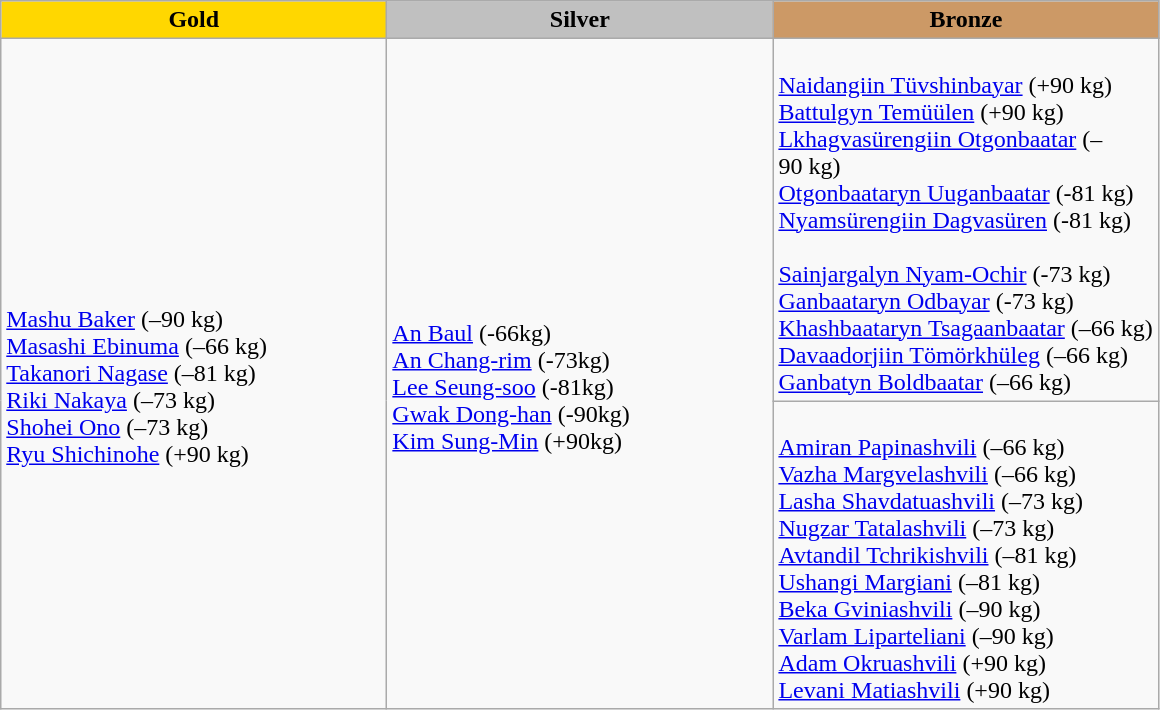<table class="wikitable" style="text-align:left">
<tr align="center">
<td width=250 bgcolor=gold><strong>Gold</strong></td>
<td width=250 bgcolor=silver><strong>Silver</strong></td>
<td width=250 bgcolor=CC9966><strong>Bronze</strong></td>
</tr>
<tr>
<td rowspan=2><br><a href='#'>Mashu Baker</a> (–90 kg)<br><a href='#'>Masashi Ebinuma</a> (–66 kg)<br><a href='#'>Takanori Nagase</a> (–81 kg)<br><a href='#'>Riki Nakaya</a> (–73 kg)<br><a href='#'>Shohei Ono</a> (–73 kg)<br><a href='#'>Ryu Shichinohe</a> (+90 kg)</td>
<td rowspan=2><br><a href='#'>An Baul</a> (-66kg)<br><a href='#'>An Chang-rim</a> (-73kg)<br><a href='#'>Lee Seung-soo</a> (-81kg)<br><a href='#'>Gwak Dong-han</a> (-90kg)<br><a href='#'>Kim Sung-Min</a> (+90kg)</td>
<td><br> <a href='#'>Naidangiin Tüvshinbayar</a> (+90 kg)<br><a href='#'>Battulgyn Temüülen</a> (+90 kg)<br><a href='#'>Lkhagvasürengiin Otgonbaatar</a> (–90 kg)<br><a href='#'>Otgonbaataryn Uuganbaatar</a> (-81 kg)<br> <a href='#'>Nyamsürengiin Dagvasüren</a> (-81 kg)<br><br><a href='#'>Sainjargalyn Nyam-Ochir</a> (-73 kg)<br><a href='#'>Ganbaataryn Odbayar</a> (-73 kg)<br><a href='#'>Khashbaataryn Tsagaanbaatar</a> (–66 kg)
<a href='#'>Davaadorjiin Tömörkhüleg</a> (–66 kg)<br><a href='#'>Ganbatyn Boldbaatar</a> (–66 kg)</td>
</tr>
<tr>
<td><br><a href='#'>Amiran Papinashvili</a> (–66 kg)<br><a href='#'>Vazha Margvelashvili</a> (–66 kg)<br> <a href='#'>Lasha Shavdatuashvili</a> (–73 kg)<br> <a href='#'>Nugzar Tatalashvili</a> (–73 kg)<br> <a href='#'>Avtandil Tchrikishvili</a> (–81 kg)<br> <a href='#'>Ushangi Margiani</a> (–81 kg)<br><a href='#'>Beka Gviniashvili</a> (–90 kg)<br><a href='#'>Varlam Liparteliani</a> (–90 kg)<br><a href='#'>Adam Okruashvili</a> (+90 kg)<br><a href='#'>Levani Matiashvili</a> (+90 kg)</td>
</tr>
</table>
